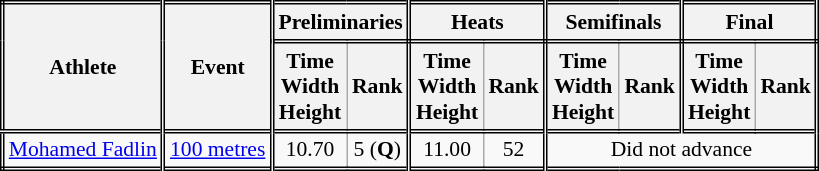<table class=wikitable style="font-size:90%; border: double;">
<tr>
<th rowspan="2" style="border-right:double">Athlete</th>
<th rowspan="2" style="border-right:double">Event</th>
<th colspan="2" style="border-right:double; border-bottom:double;">Preliminaries</th>
<th colspan="2" style="border-right:double; border-bottom:double;">Heats</th>
<th colspan="2" style="border-right:double; border-bottom:double;">Semifinals</th>
<th colspan="2" style="border-right:double; border-bottom:double;">Final</th>
</tr>
<tr>
<th>Time<br>Width<br>Height</th>
<th style="border-right:double">Rank</th>
<th>Time<br>Width<br>Height</th>
<th style="border-right:double">Rank</th>
<th>Time<br>Width<br>Height</th>
<th style="border-right:double">Rank</th>
<th>Time<br>Width<br>Height</th>
<th style="border-right:double">Rank</th>
</tr>
<tr style="border-top: double;">
<td style="border-right:double"><a href='#'>Mohamed Fadlin</a></td>
<td style="border-right:double"><a href='#'>100 metres</a></td>
<td align=center>10.70</td>
<td align=center style="border-right:double">5 (<strong>Q</strong>)</td>
<td align=center>11.00</td>
<td align=center style="border-right:double">52</td>
<td colspan="4" align=center>Did not advance</td>
</tr>
</table>
